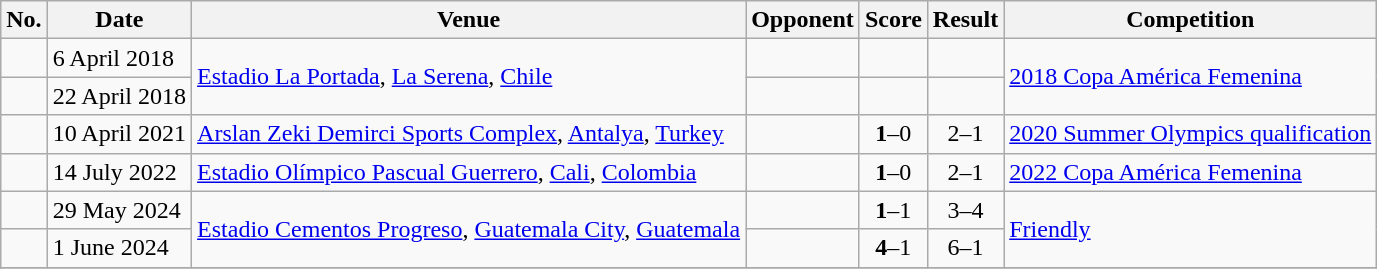<table class="wikitable">
<tr>
<th>No.</th>
<th>Date</th>
<th>Venue</th>
<th>Opponent</th>
<th>Score</th>
<th>Result</th>
<th>Competition</th>
</tr>
<tr>
<td></td>
<td>6 April 2018</td>
<td rowspan=2><a href='#'>Estadio La Portada</a>, <a href='#'>La Serena</a>, <a href='#'>Chile</a></td>
<td></td>
<td></td>
<td></td>
<td rowspan=2><a href='#'>2018 Copa América Femenina</a></td>
</tr>
<tr>
<td></td>
<td>22 April 2018</td>
<td></td>
<td></td>
<td></td>
</tr>
<tr>
<td></td>
<td>10 April 2021</td>
<td><a href='#'>Arslan Zeki Demirci Sports Complex</a>, <a href='#'>Antalya</a>, <a href='#'>Turkey</a></td>
<td></td>
<td align=center><strong>1</strong>–0</td>
<td align=center>2–1</td>
<td><a href='#'>2020 Summer Olympics qualification</a></td>
</tr>
<tr>
<td></td>
<td>14 July 2022</td>
<td><a href='#'>Estadio Olímpico Pascual Guerrero</a>, <a href='#'>Cali</a>, <a href='#'>Colombia</a></td>
<td></td>
<td align=center><strong>1</strong>–0</td>
<td align=center>2–1</td>
<td><a href='#'>2022 Copa América Femenina</a></td>
</tr>
<tr>
<td></td>
<td>29 May 2024</td>
<td rowspan=2><a href='#'>Estadio Cementos Progreso</a>, <a href='#'>Guatemala City</a>, <a href='#'>Guatemala</a></td>
<td></td>
<td align=center><strong>1</strong>–1</td>
<td align=center>3–4</td>
<td rowspan=2><a href='#'>Friendly</a></td>
</tr>
<tr>
<td></td>
<td>1 June 2024</td>
<td></td>
<td align=center><strong>4</strong>–1</td>
<td align=center>6–1</td>
</tr>
<tr>
</tr>
</table>
